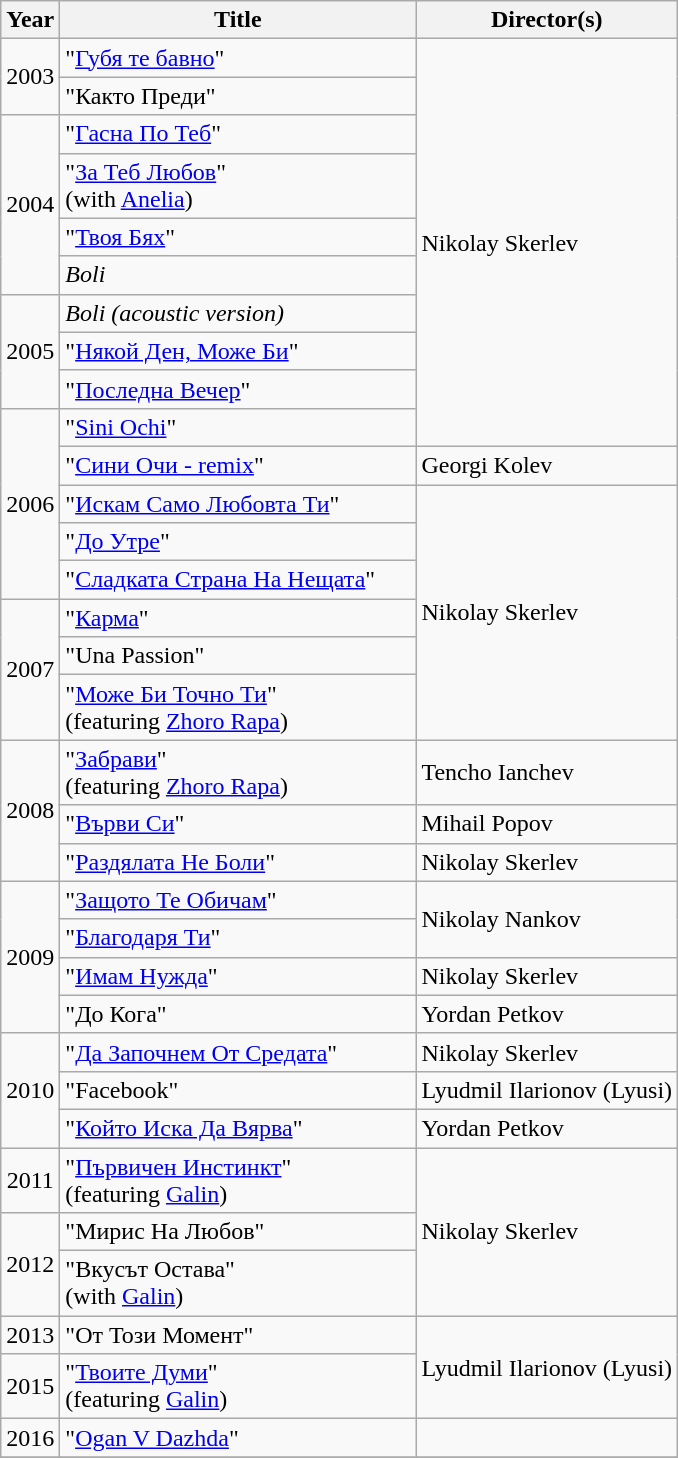<table class="wikitable">
<tr>
<th>Year</th>
<th style="width:230px;">Title</th>
<th>Director(s)</th>
</tr>
<tr>
<td style="text-align:center;" rowspan="2">2003</td>
<td>"<a href='#'>Губя те бавно</a>"</td>
<td rowspan=10>Nikolay Skerlev</td>
</tr>
<tr>
<td>"Както Преди"</td>
</tr>
<tr>
<td style="text-align:center;" rowspan="4">2004</td>
<td>"<a href='#'>Гасна По Теб</a>"</td>
</tr>
<tr>
<td>"<a href='#'>За Теб Любов</a>"<br><span>(with <a href='#'>Anelia</a>)</span></td>
</tr>
<tr>
<td>"<a href='#'>Твоя Бях</a>"</td>
</tr>
<tr>
<td><em>Boli</em></td>
</tr>
<tr>
<td style="text-align:center;" rowspan="3">2005</td>
<td><em>Boli (acoustic version)<strong></td>
</tr>
<tr>
<td>"<a href='#'>Някой Ден, Може Би</a>"</td>
</tr>
<tr>
<td>"<a href='#'>Последна Вечер</a>"</td>
</tr>
<tr>
<td style="text-align:center;" rowspan="5">2006</td>
<td>"<a href='#'>Sini Ochi</a>"</td>
</tr>
<tr>
<td>"<a href='#'>Сини Очи - remix</a>"</td>
<td>Georgi Kolev</td>
</tr>
<tr>
<td>"<a href='#'>Искам Само Любовта Ти</a>"</td>
<td rowspan=6>Nikolay Skerlev</td>
</tr>
<tr>
<td>"<a href='#'>До Утре</a>"</td>
</tr>
<tr>
<td>"<a href='#'>Сладката Страна На Нещата</a>"</td>
</tr>
<tr>
<td style="text-align:center;" rowspan="3">2007</td>
<td>"<a href='#'>Карма</a>"</td>
</tr>
<tr>
<td>"Una Passion"</td>
</tr>
<tr>
<td>"<a href='#'>Може Би Точно Ти</a>"<br><span>(featuring <a href='#'>Zhoro Rapa</a>)</span></td>
</tr>
<tr>
<td style="text-align:center;" rowspan="3">2008</td>
<td>"<a href='#'>Забрави</a>"<br><span>(featuring <a href='#'>Zhoro Rapa</a>)</span></td>
<td>Tencho Ianchev</td>
</tr>
<tr>
<td>"<a href='#'>Върви Си</a>"</td>
<td>Mihail Popov</td>
</tr>
<tr>
<td>"<a href='#'>Раздялата Не Боли</a>"</td>
<td>Nikolay Skerlev</td>
</tr>
<tr>
<td style="text-align:center;" rowspan="4">2009</td>
<td>"<a href='#'>Защото Те Обичам</a>"</td>
<td rowspan=2>Nikolay Nankov</td>
</tr>
<tr>
<td>"<a href='#'>Благодаря Ти</a>"</td>
</tr>
<tr>
<td>"<a href='#'>Имам Нужда</a>"</td>
<td>Nikolay Skerlev</td>
</tr>
<tr>
<td>"До Кога"</td>
<td>Yordan Petkov</td>
</tr>
<tr>
<td style="text-align:center;" rowspan="3">2010</td>
<td>"<a href='#'>Да Започнем От Средата</a>"</td>
<td>Nikolay Skerlev</td>
</tr>
<tr>
<td>"Facebook"</td>
<td>Lyudmil Ilarionov (Lyusi)</td>
</tr>
<tr>
<td>"<a href='#'>Който Иска Да Вярва</a>"</td>
<td>Yordan Petkov</td>
</tr>
<tr>
<td style="text-align:center;">2011</td>
<td>"<a href='#'>Първичен Инстинкт</a>"<br><span>(featuring <a href='#'>Galin</a>)</span></td>
<td rowspan=3>Nikolay Skerlev</td>
</tr>
<tr>
<td style="text-align:center;" rowspan="2">2012</td>
<td>"Мирис На Любов"</td>
</tr>
<tr>
<td>"Вкусът Остава"<br><span>(with <a href='#'>Galin</a>)</span></td>
</tr>
<tr>
<td style="text-align:center;">2013</td>
<td>"От Този Момент"</td>
<td rowspan=2>Lyudmil Ilarionov (Lyusi)</td>
</tr>
<tr>
<td style="text-align:center;">2015</td>
<td>"<a href='#'>Твоите Думи</a>"<br><span>(featuring <a href='#'>Galin</a>)</span></td>
</tr>
<tr>
<td>2016</td>
<td>"<a href='#'>Ogan V Dazhda</a>"</td>
<td></td>
</tr>
<tr>
</tr>
</table>
